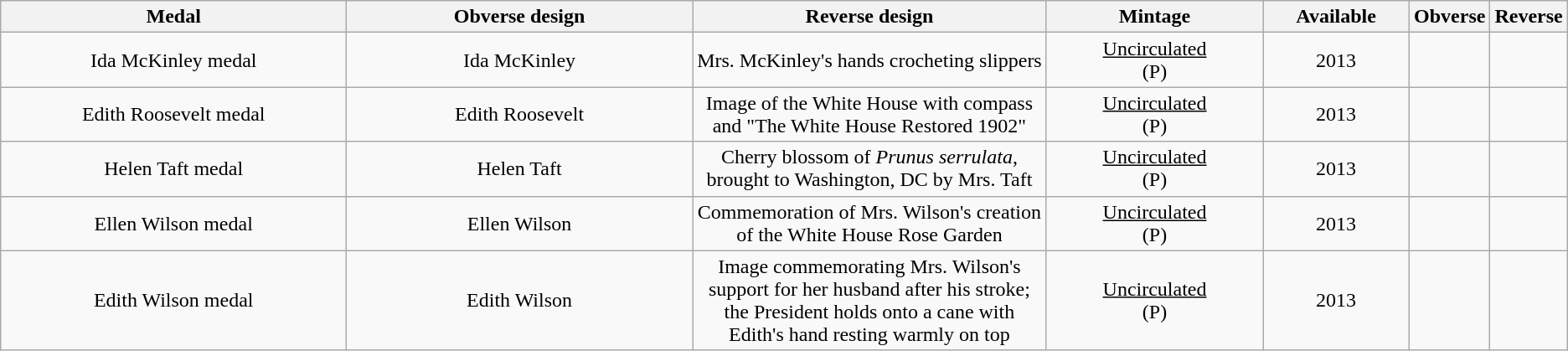<table class="wikitable">
<tr>
<th width="25%">Medal</th>
<th width="25%">Obverse design</th>
<th width="25%">Reverse design</th>
<th width="15%">Mintage</th>
<th width="10%">Available</th>
<th>Obverse</th>
<th>Reverse</th>
</tr>
<tr>
<td align="center">Ida McKinley medal</td>
<td align="center">Ida McKinley</td>
<td align="center">Mrs. McKinley's hands crocheting slippers</td>
<td align="center"><u>Uncirculated</u><br> (P)</td>
<td align="center">2013</td>
<td></td>
<td></td>
</tr>
<tr>
<td align="center">Edith Roosevelt medal</td>
<td align="center">Edith Roosevelt</td>
<td align="center">Image of the White House with compass and "The White House Restored 1902"</td>
<td align="center"><u>Uncirculated</u><br> (P)</td>
<td align="center">2013</td>
<td></td>
<td></td>
</tr>
<tr>
<td align="center">Helen Taft medal</td>
<td align="center">Helen Taft</td>
<td align="center">Cherry blossom of <em>Prunus serrulata</em>, brought to Washington, DC by Mrs. Taft</td>
<td align="center"><u>Uncirculated</u><br> (P)</td>
<td align="center">2013</td>
<td></td>
<td></td>
</tr>
<tr>
<td align="center">Ellen Wilson medal</td>
<td align="center">Ellen Wilson</td>
<td align="center">Commemoration of Mrs. Wilson's creation of the White House Rose Garden</td>
<td align="center"><u>Uncirculated</u><br> (P)</td>
<td align="center">2013</td>
<td></td>
<td></td>
</tr>
<tr>
<td align="center">Edith Wilson medal</td>
<td align="center">Edith Wilson</td>
<td align="center">Image commemorating Mrs. Wilson's support for her husband after his stroke; the President holds onto a cane with Edith's hand resting warmly on top</td>
<td align="center"><u>Uncirculated</u><br> (P)</td>
<td align="center">2013</td>
<td></td>
<td></td>
</tr>
</table>
